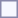<table style="border:1px solid #8888aa; background-color:#f7f8ff; padding:5px; font-size:95%; margin: 0px 12px 12px 0px;">
</table>
